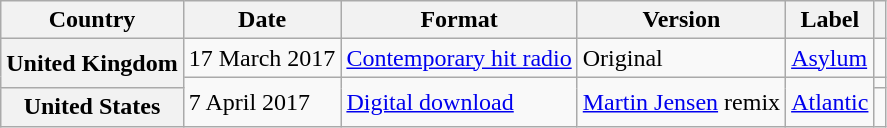<table class="wikitable plainrowheaders">
<tr>
<th scope="row">Country</th>
<th scope="row">Date</th>
<th scope="row">Format</th>
<th scope="row">Version</th>
<th scope="row">Label</th>
<th scope="row"></th>
</tr>
<tr>
<th scope="row" rowspan="2">United Kingdom</th>
<td>17 March 2017</td>
<td><a href='#'>Contemporary hit radio</a></td>
<td>Original</td>
<td><a href='#'>Asylum</a></td>
<td></td>
</tr>
<tr>
<td rowspan="2">7 April 2017</td>
<td rowspan="2"><a href='#'>Digital download</a></td>
<td rowspan="2"><a href='#'>Martin Jensen</a> remix</td>
<td rowspan="2"><a href='#'>Atlantic</a></td>
<td></td>
</tr>
<tr>
<th scope="row">United States</th>
<td></td>
</tr>
</table>
